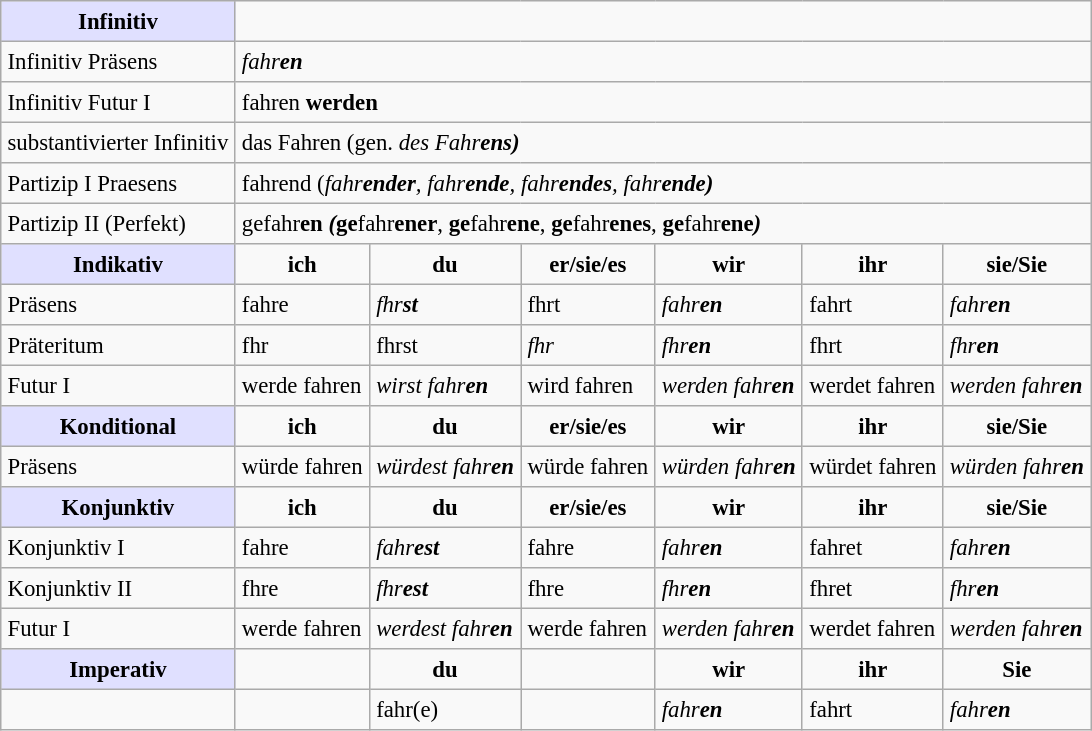<table border="2" cellpadding="4" cellspacing="0" style="margin: 1em 1em 1em 0; background: #f9f9f9; border: 1px #aaa solid; border-collapse: collapse; font-size: 95%;">
<tr>
<th bgcolor="#E0E0FF">Infinitiv</th>
<th colspan="6"></th>
</tr>
<tr>
<td>Infinitiv Präsens</td>
<td colspan="6"><em>fahr<strong>en<strong><em></td>
</tr>
<tr>
<td>Infinitiv Futur I</td>
<td colspan="6"></em>fahr</strong>en<strong> werden<em></td>
</tr>
<tr>
<td>substantivierter Infinitiv</td>
<td colspan="6"></em>das Fahr</strong>en</em></strong> (gen. <em>des Fahr<strong>ens<strong><em>)</td>
</tr>
<tr>
<td>Partizip I Praesens</td>
<td colspan="6"></em>fahr</strong>end</em></strong> (<em>fahr<strong>ender</strong>, fahr<strong>ende</strong>, fahr<strong>endes</strong>, fahr<strong>ende<strong><em>)</td>
</tr>
<tr>
<td>Partizip II (Perfekt)</td>
<td colspan="6"></em></strong>ge</strong>fahr<strong>en<strong><em> (</em></strong>ge</strong>fahr<strong>ener</strong>, <strong>ge</strong>fahr<strong>ene</strong>, <strong>ge</strong>fahr<strong>enes</strong>, <strong>ge</strong>fahr<strong>ene<strong><em>)</td>
</tr>
<tr>
<th bgcolor="#E0E0FF">Indikativ</th>
<th></em>ich<em></th>
<th></em>du<em></th>
<th></em>er/sie/es<em></th>
<th></em>wir<em></th>
<th></em>ihr<em></th>
<th></em>sie/Sie<em></th>
</tr>
<tr>
<td>Präsens</td>
<td></em>fahr</strong>e</em></strong></td>
<td><em>fhr<strong>st<strong><em></td>
<td></em>fhr</strong>t</em></strong></td>
<td><em>fahr<strong>en<strong><em></td>
<td></em>fahr</strong>t</em></strong></td>
<td><em>fahr<strong>en<strong><em></td>
</tr>
<tr>
<td>Präteritum</td>
<td></em>fhr<em></td>
<td></em>fhr</strong>st</em></strong></td>
<td><em>fhr</em></td>
<td><em>fhr<strong>en<strong><em></td>
<td></em>fhr</strong>t</em></strong></td>
<td><em>fhr<strong>en<strong><em></td>
</tr>
<tr>
<td>Futur I</td>
<td></em>werde fahr</strong>en</em></strong></td>
<td><em>wirst fahr<strong>en<strong><em></td>
<td></em>wird fahr</strong>en</em></strong></td>
<td><em>werden fahr<strong>en<strong><em></td>
<td></em>werdet fahr</strong>en</em></strong></td>
<td><em>werden fahr<strong>en<strong><em></td>
</tr>
<tr>
<th bgcolor="#E0E0FF">Konditional</th>
<th></em>ich<em></th>
<th></em>du<em></th>
<th></em>er/sie/es<em></th>
<th></em>wir<em></th>
<th></em>ihr<em></th>
<th></em>sie/Sie<em></th>
</tr>
<tr>
<td>Präsens</td>
<td></em>würde fahr</strong>en</em></strong></td>
<td><em>würdest fahr<strong>en<strong><em></td>
<td></em>würde fahr</strong>en</em></strong></td>
<td><em>würden fahr<strong>en<strong><em></td>
<td></em>würdet fahr</strong>en</em></strong></td>
<td><em>würden fahr<strong>en<strong><em></td>
</tr>
<tr>
<th bgcolor="#E0E0FF">Konjunktiv</th>
<th></em>ich<em></th>
<th></em>du<em></th>
<th></em>er/sie/es<em></th>
<th></em>wir<em></th>
<th></em>ihr<em></th>
<th></em>sie/Sie<em></th>
</tr>
<tr>
<td>Konjunktiv I</td>
<td></em>fahr</strong>e</em></strong></td>
<td><em>fahr<strong>est<strong><em></td>
<td></em>fahr</strong>e</em></strong></td>
<td><em>fahr<strong>en<strong><em></td>
<td></em>fahr</strong>et</em></strong></td>
<td><em>fahr<strong>en<strong><em></td>
</tr>
<tr>
<td>Konjunktiv II</td>
<td></em>fhr</strong>e</em></strong></td>
<td><em>fhr<strong>est<strong><em></td>
<td></em>fhr</strong>e</em></strong></td>
<td><em>fhr<strong>en<strong><em></td>
<td></em>fhr</strong>et</em></strong></td>
<td><em>fhr<strong>en<strong><em></td>
</tr>
<tr>
<td>Futur I</td>
<td></em>werde fahr</strong>en</em></strong></td>
<td><em>werdest fahr<strong>en<strong><em></td>
<td></em>werde fahr</strong>en</em></strong></td>
<td><em>werden fahr<strong>en<strong><em></td>
<td></em>werdet fahr</strong>en</em></strong></td>
<td><em>werden fahr<strong>en<strong><em></td>
</tr>
<tr>
<th bgcolor="#E0E0FF">Imperativ</th>
<th> </th>
<th></em>du<em></th>
<th> </th>
<th></em>wir<em></th>
<th></em>ihr<em></th>
<th></em>Sie<em></th>
</tr>
<tr>
<td> </td>
<td> </td>
<td></em>fahr</strong>(e)</em></strong></td>
<td> </td>
<td><em>fahr<strong>en<strong><em></td>
<td></em>fahr</strong>t</em></strong></td>
<td><em>fahr<strong>en<strong><em></td>
</tr>
</table>
